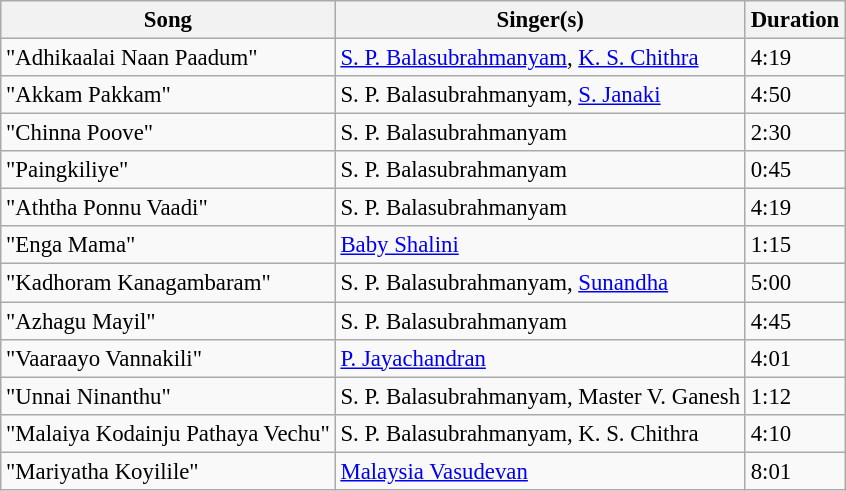<table class="wikitable" style="font-size:95%;">
<tr>
<th>Song</th>
<th>Singer(s)</th>
<th>Duration</th>
</tr>
<tr>
<td>"Adhikaalai Naan Paadum"</td>
<td><a href='#'>S. P. Balasubrahmanyam</a>, <a href='#'>K. S. Chithra</a></td>
<td>4:19</td>
</tr>
<tr>
<td>"Akkam Pakkam"</td>
<td>S. P. Balasubrahmanyam, <a href='#'>S. Janaki</a></td>
<td>4:50</td>
</tr>
<tr>
<td>"Chinna Poove"</td>
<td>S. P. Balasubrahmanyam</td>
<td>2:30</td>
</tr>
<tr>
<td>"Paingkiliye"</td>
<td>S. P. Balasubrahmanyam</td>
<td>0:45</td>
</tr>
<tr>
<td>"Aththa Ponnu Vaadi"</td>
<td>S. P. Balasubrahmanyam</td>
<td>4:19</td>
</tr>
<tr>
<td>"Enga Mama"</td>
<td><a href='#'>Baby Shalini</a></td>
<td>1:15</td>
</tr>
<tr>
<td>"Kadhoram Kanagambaram"</td>
<td>S. P. Balasubrahmanyam, <a href='#'>Sunandha</a></td>
<td>5:00</td>
</tr>
<tr>
<td>"Azhagu Mayil"</td>
<td>S. P. Balasubrahmanyam</td>
<td>4:45</td>
</tr>
<tr>
<td>"Vaaraayo Vannakili"</td>
<td><a href='#'>P. Jayachandran</a></td>
<td>4:01</td>
</tr>
<tr>
<td>"Unnai Ninanthu"</td>
<td>S. P. Balasubrahmanyam, Master V. Ganesh</td>
<td>1:12</td>
</tr>
<tr>
<td>"Malaiya Kodainju Pathaya Vechu"</td>
<td>S. P. Balasubrahmanyam, K. S. Chithra</td>
<td>4:10</td>
</tr>
<tr>
<td>"Mariyatha Koyilile"</td>
<td><a href='#'>Malaysia Vasudevan</a></td>
<td>8:01</td>
</tr>
</table>
